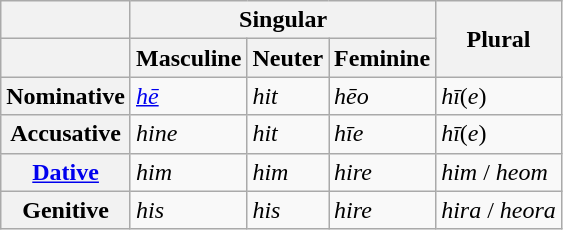<table class="wikitable">
<tr>
<th></th>
<th colspan="3">Singular</th>
<th rowspan="2">Plural</th>
</tr>
<tr>
<th></th>
<th>Masculine</th>
<th>Neuter</th>
<th>Feminine</th>
</tr>
<tr>
<th>Nominative</th>
<td><em><a href='#'>hē</a></em></td>
<td><em>hit</em></td>
<td><em>hēo</em></td>
<td><em>hī</em>(<em>e</em>)</td>
</tr>
<tr>
<th>Accusative</th>
<td><em>hine</em></td>
<td><em>hit</em></td>
<td><em>hīe</em></td>
<td><em>hī</em>(<em>e</em>)</td>
</tr>
<tr>
<th><a href='#'>Dative</a></th>
<td><em>him</em></td>
<td><em>him</em></td>
<td><em>hire</em></td>
<td><em>him</em> / <em>heom</em></td>
</tr>
<tr>
<th>Genitive</th>
<td><em>his</em></td>
<td><em>his</em></td>
<td><em>hire</em></td>
<td><em>hira</em> / <em>heora</em></td>
</tr>
</table>
